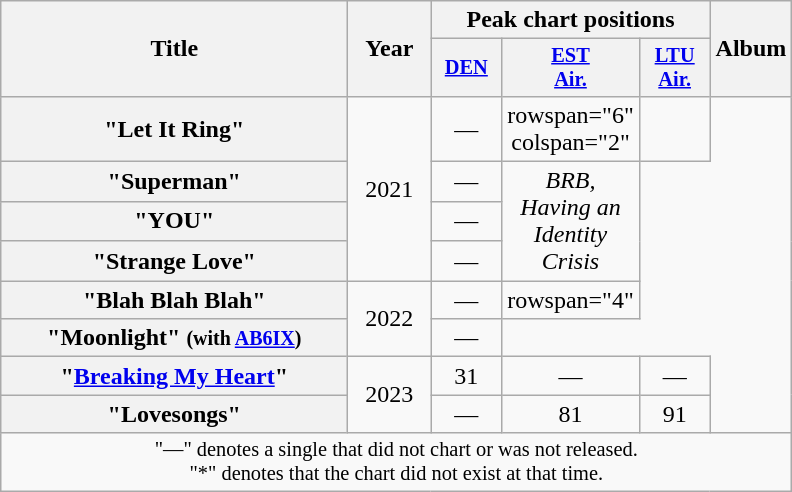<table class="wikitable plainrowheaders" style="text-align:center;">
<tr>
<th scope="col" rowspan="2" style="width:14em;">Title</th>
<th scope="col" rowspan="2" style="width:3em;">Year</th>
<th colspan="3">Peak chart positions</th>
<th rowspan="2">Album</th>
</tr>
<tr>
<th scope="col" style="width:3em;font-size:85%;"><a href='#'>DEN</a><br></th>
<th scope="col" style="width:3em;font-size:85%;"><a href='#'>EST<br>Air.</a><br></th>
<th scope="col" style="width:3em;font-size:85%;"><a href='#'>LTU<br>Air.</a><br></th>
</tr>
<tr>
<th scope="row">"Let It Ring"</th>
<td rowspan="4">2021</td>
<td>—</td>
<td>rowspan="6" colspan="2" </td>
<td></td>
</tr>
<tr>
<th scope="row">"Superman"</th>
<td>—</td>
<td rowspan="3"><em>BRB, Having an Identity Crisis</em></td>
</tr>
<tr>
<th scope="row">"YOU"</th>
<td>—</td>
</tr>
<tr>
<th scope="row">"Strange Love"</th>
<td>—</td>
</tr>
<tr>
<th scope="row">"Blah Blah Blah"</th>
<td rowspan="2">2022</td>
<td>—</td>
<td>rowspan="4" </td>
</tr>
<tr>
<th scope="row">"Moonlight" <small>(with <a href='#'>AB6IX</a>)</small></th>
<td>—</td>
</tr>
<tr>
<th scope="row">"<a href='#'>Breaking My Heart</a>"</th>
<td rowspan="2">2023</td>
<td>31</td>
<td>—</td>
<td>—</td>
</tr>
<tr>
<th scope="row">"Lovesongs"</th>
<td>—</td>
<td>81</td>
<td>91</td>
</tr>
<tr>
<td colspan="6" style="text-align:center; font-size:85%;">"—" denotes a single that did not chart or was not released.<br>"*" denotes that the chart did not exist at that time.</td>
</tr>
</table>
